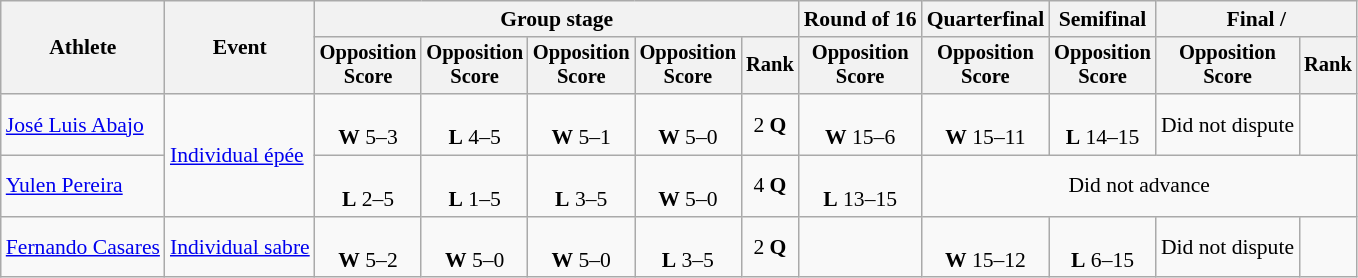<table class=wikitable style="font-size:90%">
<tr>
<th rowspan=2>Athlete</th>
<th rowspan=2>Event</th>
<th colspan=5>Group stage</th>
<th>Round of 16</th>
<th>Quarterfinal</th>
<th>Semifinal</th>
<th colspan=2>Final / </th>
</tr>
<tr style="font-size:95%">
<th>Opposition<br>Score</th>
<th>Opposition<br>Score</th>
<th>Opposition<br>Score</th>
<th>Opposition<br>Score</th>
<th>Rank</th>
<th>Opposition<br>Score</th>
<th>Opposition<br>Score</th>
<th>Opposition<br>Score</th>
<th>Opposition<br>Score</th>
<th>Rank</th>
</tr>
<tr align=center>
<td align=left><a href='#'>José Luis Abajo</a></td>
<td align=left rowspan=2><a href='#'>Individual épée</a></td>
<td><br><strong>W</strong> 5–3</td>
<td><br><strong>L</strong> 4–5</td>
<td><br><strong>W</strong> 5–1</td>
<td><br><strong>W</strong> 5–0</td>
<td>2 <strong>Q</strong></td>
<td><br><strong>W</strong> 15–6</td>
<td><br><strong>W</strong> 15–11</td>
<td><br><strong>L</strong> 14–15</td>
<td>Did not dispute</td>
<td></td>
</tr>
<tr align=center>
<td align=left><a href='#'>Yulen Pereira</a></td>
<td><br><strong>L</strong> 2–5</td>
<td><br><strong>L</strong> 1–5</td>
<td><br><strong>L</strong> 3–5</td>
<td><br><strong>W</strong> 5–0</td>
<td>4 <strong>Q</strong></td>
<td><br><strong>L</strong> 13–15</td>
<td colspan=4>Did not advance</td>
</tr>
<tr align=center>
<td align=left><a href='#'>Fernando Casares</a></td>
<td align=left><a href='#'>Individual sabre</a></td>
<td><br><strong>W</strong> 5–2</td>
<td><br><strong>W</strong> 5–0</td>
<td><br><strong>W</strong> 5–0</td>
<td><br><strong>L</strong> 3–5</td>
<td>2 <strong>Q</strong></td>
<td></td>
<td><br><strong>W</strong> 15–12</td>
<td><br><strong>L</strong> 6–15</td>
<td>Did not dispute</td>
<td></td>
</tr>
</table>
